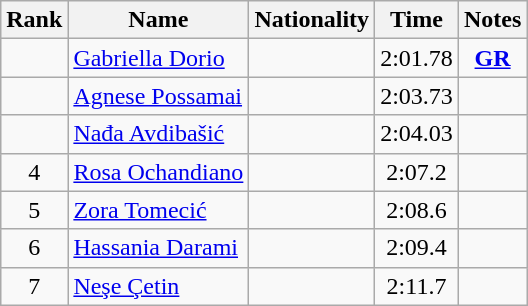<table class="wikitable sortable" style="text-align:center">
<tr>
<th>Rank</th>
<th>Name</th>
<th>Nationality</th>
<th>Time</th>
<th>Notes</th>
</tr>
<tr>
<td></td>
<td align=left><a href='#'>Gabriella Dorio</a></td>
<td align=left></td>
<td>2:01.78</td>
<td><strong><a href='#'>GR</a></strong></td>
</tr>
<tr>
<td></td>
<td align=left><a href='#'>Agnese Possamai</a></td>
<td align=left></td>
<td>2:03.73</td>
<td></td>
</tr>
<tr>
<td></td>
<td align=left><a href='#'>Nađa Avdibašić</a></td>
<td align=left></td>
<td>2:04.03</td>
<td></td>
</tr>
<tr>
<td>4</td>
<td align=left><a href='#'>Rosa Ochandiano</a></td>
<td align=left></td>
<td>2:07.2</td>
<td></td>
</tr>
<tr>
<td>5</td>
<td align=left><a href='#'>Zora Tomecić</a></td>
<td align=left></td>
<td>2:08.6</td>
<td></td>
</tr>
<tr>
<td>6</td>
<td align=left><a href='#'>Hassania Darami</a></td>
<td align=left></td>
<td>2:09.4</td>
<td></td>
</tr>
<tr>
<td>7</td>
<td align=left><a href='#'>Neşe Çetin</a></td>
<td align=left></td>
<td>2:11.7</td>
<td></td>
</tr>
</table>
